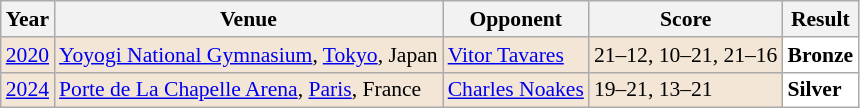<table class="sortable wikitable" style="font-size: 90%;">
<tr>
<th>Year</th>
<th>Venue</th>
<th>Opponent</th>
<th>Score</th>
<th>Result</th>
</tr>
<tr style="background:#F3E6D7">
<td align="center"><a href='#'>2020</a></td>
<td align="left"><a href='#'>Yoyogi National Gymnasium</a>, <a href='#'>Tokyo</a>, Japan</td>
<td align="left"> <a href='#'>Vitor Tavares</a></td>
<td align="left">21–12, 10–21, 21–16</td>
<td style="text-align:left; background:white"> <strong>Bronze</strong></td>
</tr>
<tr style="background:#F3E6D7">
<td align="center"><a href='#'>2024</a></td>
<td align="left"><a href='#'>Porte de La Chapelle Arena</a>, <a href='#'>Paris</a>, France</td>
<td align="left"> <a href='#'>Charles Noakes</a></td>
<td align="left">19–21, 13–21</td>
<td style="text-align:left; background:white"> <strong>Silver</strong></td>
</tr>
</table>
